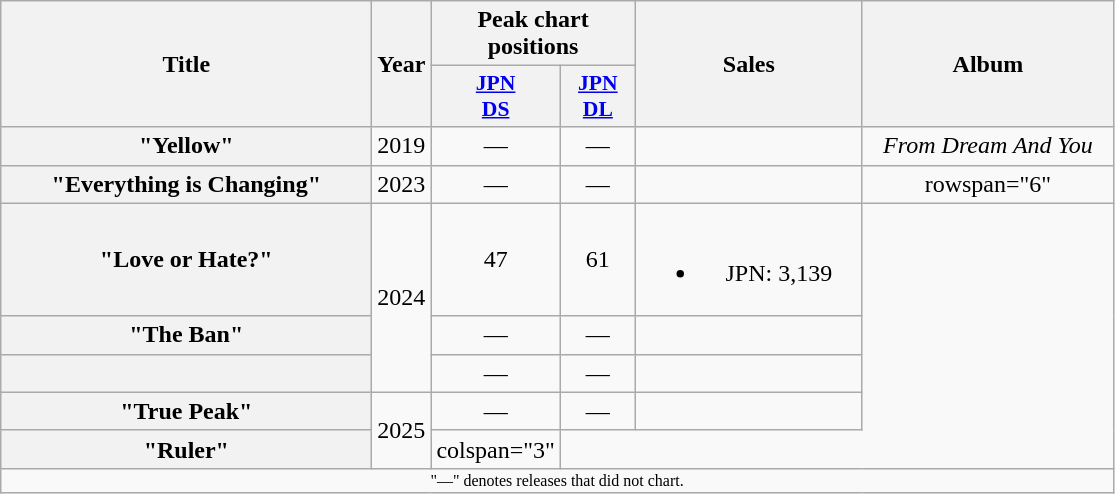<table class="wikitable plainrowheaders" style="text-align:center;">
<tr>
<th scope="col" rowspan="2" style="width:15em;">Title</th>
<th scope="col" rowspan="2" style="width:1em;">Year</th>
<th scope="col" colspan="2">Peak chart<br>positions</th>
<th scope="col" rowspan="2" style="width:9em;">Sales<br></th>
<th scope="col" rowspan="2" style="width:10em;">Album</th>
</tr>
<tr>
<th scope="col" style="width:3em;font-size:90%;"><a href='#'>JPN<br>DS</a><br></th>
<th scope="col" style="width:3em;font-size:90%;"><a href='#'>JPN<br>DL</a><br></th>
</tr>
<tr>
<th scope="row">"Yellow"</th>
<td>2019</td>
<td>—</td>
<td>—</td>
<td></td>
<td><em>From Dream And You</em></td>
</tr>
<tr>
<th scope="row">"Everything is Changing"</th>
<td>2023</td>
<td>—</td>
<td>—</td>
<td></td>
<td>rowspan="6" </td>
</tr>
<tr>
<th scope="row">"Love or Hate?"</th>
<td rowspan="3">2024</td>
<td>47</td>
<td>61</td>
<td><br><ul><li>JPN: 3,139</li></ul></td>
</tr>
<tr>
<th scope="row">"The Ban"</th>
<td>—</td>
<td>—</td>
<td></td>
</tr>
<tr>
<th scope="row"></th>
<td>—</td>
<td>—</td>
<td></td>
</tr>
<tr>
<th scope="row">"True Peak"</th>
<td rowspan="2">2025</td>
<td>—</td>
<td>—</td>
<td></td>
</tr>
<tr>
<th scope="row">"Ruler"</th>
<td>colspan="3" </td>
</tr>
<tr>
<td colspan="6" style="font-size: 8pt">"—" denotes releases that did not chart.</td>
</tr>
</table>
